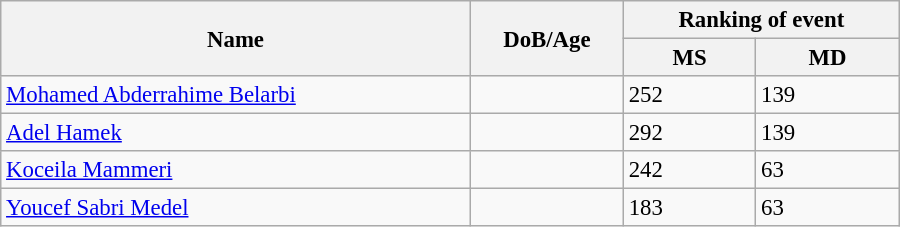<table class="wikitable"  style="width:600px; font-size:95%;">
<tr>
<th align="left" rowspan="2">Name</th>
<th align="left" rowspan="2">DoB/Age</th>
<th align="center" colspan="2">Ranking of event</th>
</tr>
<tr>
<th align="center">MS</th>
<th align="center">MD</th>
</tr>
<tr>
<td align="left"><a href='#'>Mohamed Abderrahime Belarbi</a></td>
<td align="left"></td>
<td>252</td>
<td>139</td>
</tr>
<tr>
<td align="left"><a href='#'>Adel Hamek</a></td>
<td align="left"></td>
<td>292</td>
<td>139</td>
</tr>
<tr>
<td align="left"><a href='#'>Koceila Mammeri</a></td>
<td align="left"></td>
<td>242</td>
<td>63</td>
</tr>
<tr>
<td align="left"><a href='#'>Youcef Sabri Medel</a></td>
<td align="left"></td>
<td>183</td>
<td>63</td>
</tr>
</table>
